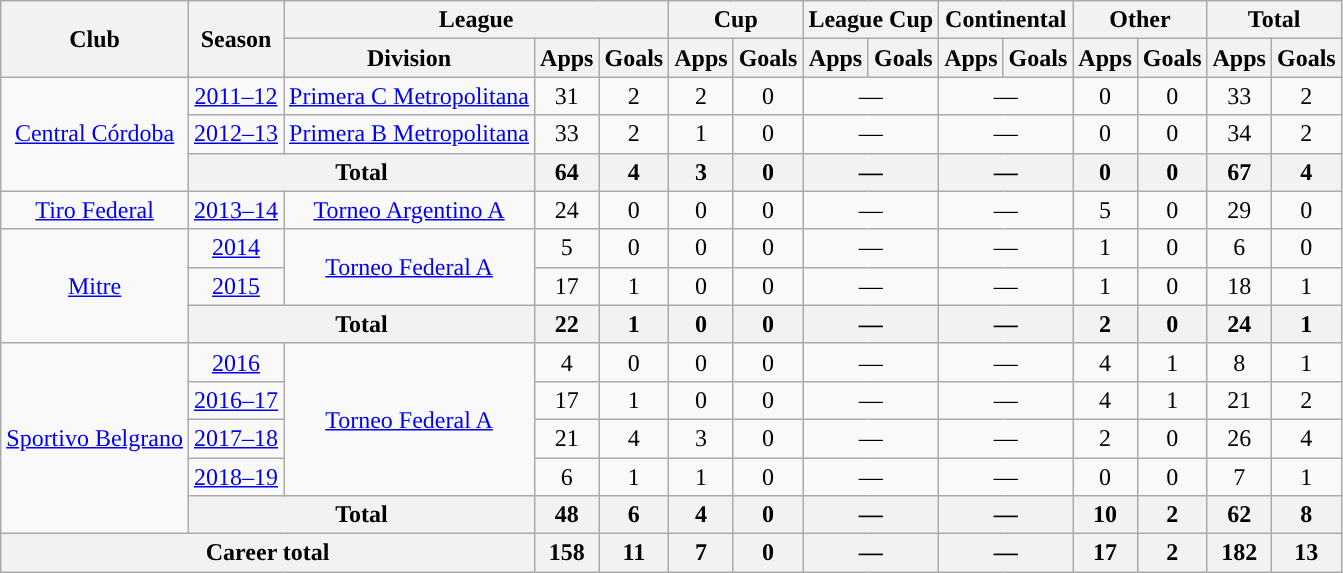<table class="wikitable" style="text-align:center">
<tr>
<th rowspan="2">Club</th>
<th rowspan="2">Season</th>
<th colspan="3">League</th>
<th colspan="2">Cup</th>
<th colspan="2">League Cup</th>
<th colspan="2">Continental</th>
<th colspan="2">Other</th>
<th colspan="2">Total</th>
</tr>
<tr>
<th>Division</th>
<th>Apps</th>
<th>Goals</th>
<th>Apps</th>
<th>Goals</th>
<th>Apps</th>
<th>Goals</th>
<th>Apps</th>
<th>Goals</th>
<th>Apps</th>
<th>Goals</th>
<th>Apps</th>
<th>Goals</th>
</tr>
<tr>
<td rowspan="3"><a href='#'>Central Córdoba</a></td>
<td><a href='#'>2011–12</a></td>
<td rowspan="1"><a href='#'>Primera C Metropolitana</a></td>
<td>31</td>
<td>2</td>
<td>2</td>
<td>0</td>
<td colspan="2">—</td>
<td colspan="2">—</td>
<td>0</td>
<td>0</td>
<td>33</td>
<td>2</td>
</tr>
<tr>
<td><a href='#'>2012–13</a></td>
<td rowspan="1"><a href='#'>Primera B Metropolitana</a></td>
<td>33</td>
<td>2</td>
<td>1</td>
<td>0</td>
<td colspan="2">—</td>
<td colspan="2">—</td>
<td>0</td>
<td>0</td>
<td>34</td>
<td>2</td>
</tr>
<tr>
<th colspan="2">Total</th>
<th>64</th>
<th>4</th>
<th>3</th>
<th>0</th>
<th colspan="2">—</th>
<th colspan="2">—</th>
<th>0</th>
<th>0</th>
<th>67</th>
<th>4</th>
</tr>
<tr>
<td rowspan="1"><a href='#'>Tiro Federal</a></td>
<td><a href='#'>2013–14</a></td>
<td rowspan="1"><a href='#'>Torneo Argentino A</a></td>
<td>24</td>
<td>0</td>
<td>0</td>
<td>0</td>
<td colspan="2">—</td>
<td colspan="2">—</td>
<td>5</td>
<td>0</td>
<td>29</td>
<td>0</td>
</tr>
<tr>
<td rowspan="3"><a href='#'>Mitre</a></td>
<td><a href='#'>2014</a></td>
<td rowspan="2"><a href='#'>Torneo Federal A</a></td>
<td>5</td>
<td>0</td>
<td>0</td>
<td>0</td>
<td colspan="2">—</td>
<td colspan="2">—</td>
<td>1</td>
<td>0</td>
<td>6</td>
<td>0</td>
</tr>
<tr>
<td><a href='#'>2015</a></td>
<td>17</td>
<td>1</td>
<td>0</td>
<td>0</td>
<td colspan="2">—</td>
<td colspan="2">—</td>
<td>1</td>
<td>0</td>
<td>18</td>
<td>1</td>
</tr>
<tr>
<th colspan="2">Total</th>
<th>22</th>
<th>1</th>
<th>0</th>
<th>0</th>
<th colspan="2">—</th>
<th colspan="2">—</th>
<th>2</th>
<th>0</th>
<th>24</th>
<th>1</th>
</tr>
<tr>
<td rowspan="5"><a href='#'>Sportivo Belgrano</a></td>
<td><a href='#'>2016</a></td>
<td rowspan="4"><a href='#'>Torneo Federal A</a></td>
<td>4</td>
<td>0</td>
<td>0</td>
<td>0</td>
<td colspan="2">—</td>
<td colspan="2">—</td>
<td>4</td>
<td>1</td>
<td>8</td>
<td>1</td>
</tr>
<tr>
<td><a href='#'>2016–17</a></td>
<td>17</td>
<td>1</td>
<td>0</td>
<td>0</td>
<td colspan="2">—</td>
<td colspan="2">—</td>
<td>4</td>
<td>1</td>
<td>21</td>
<td>2</td>
</tr>
<tr>
<td><a href='#'>2017–18</a></td>
<td>21</td>
<td>4</td>
<td>3</td>
<td>0</td>
<td colspan="2">—</td>
<td colspan="2">—</td>
<td>2</td>
<td>0</td>
<td>26</td>
<td>4</td>
</tr>
<tr>
<td><a href='#'>2018–19</a></td>
<td>6</td>
<td>1</td>
<td>1</td>
<td>0</td>
<td colspan="2">—</td>
<td colspan="2">—</td>
<td>0</td>
<td>0</td>
<td>7</td>
<td>1</td>
</tr>
<tr>
<th colspan="2">Total</th>
<th>48</th>
<th>6</th>
<th>4</th>
<th>0</th>
<th colspan="2">—</th>
<th colspan="2">—</th>
<th>10</th>
<th>2</th>
<th>62</th>
<th>8</th>
</tr>
<tr>
<th colspan="3">Career total</th>
<th>158</th>
<th>11</th>
<th>7</th>
<th>0</th>
<th colspan="2">—</th>
<th colspan="2">—</th>
<th>17</th>
<th>2</th>
<th>182</th>
<th>13</th>
</tr>
</table>
